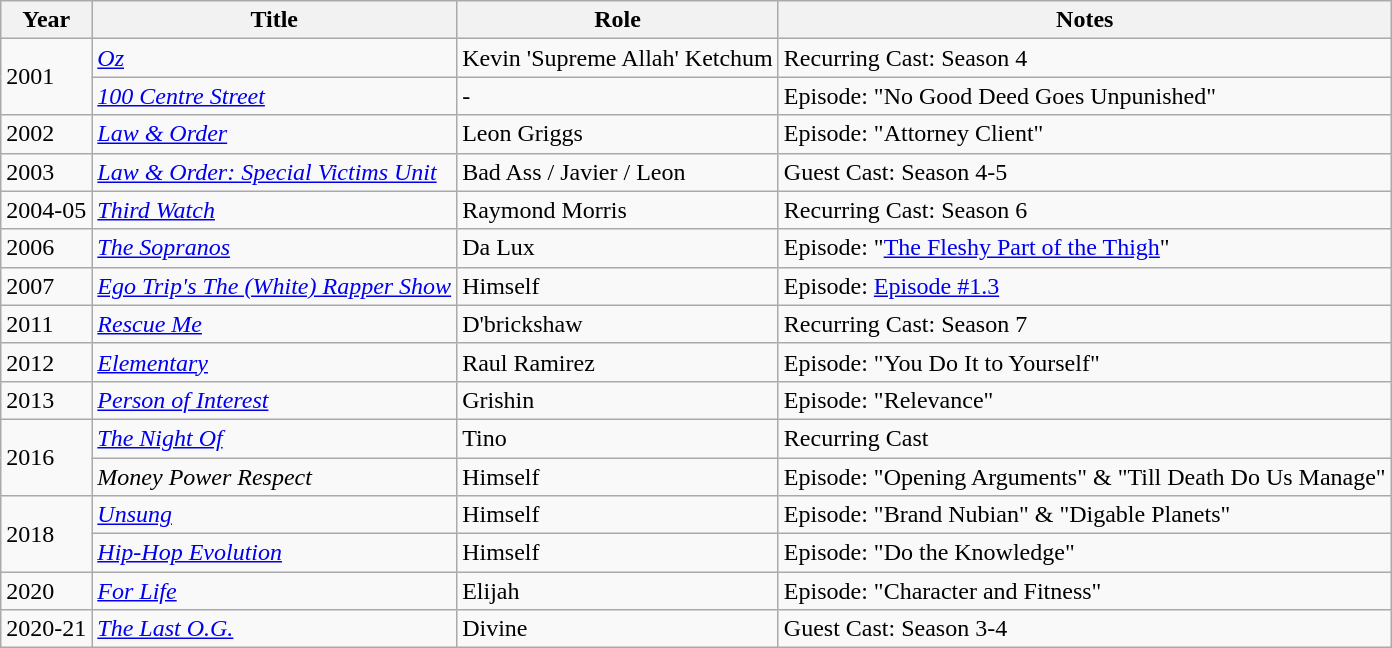<table class="wikitable plainrowheaders sortable" style="margin-right: 0;">
<tr>
<th>Year</th>
<th>Title</th>
<th>Role</th>
<th>Notes</th>
</tr>
<tr>
<td rowspan=2>2001</td>
<td><em><a href='#'>Oz</a></em></td>
<td>Kevin 'Supreme Allah' Ketchum</td>
<td>Recurring Cast: Season 4</td>
</tr>
<tr>
<td><em><a href='#'>100 Centre Street</a></em></td>
<td>-</td>
<td>Episode: "No Good Deed Goes Unpunished"</td>
</tr>
<tr>
<td>2002</td>
<td><em><a href='#'>Law & Order</a></em></td>
<td>Leon Griggs</td>
<td>Episode: "Attorney Client"</td>
</tr>
<tr>
<td>2003</td>
<td><em><a href='#'>Law & Order: Special Victims Unit</a></em></td>
<td>Bad Ass / Javier / Leon</td>
<td>Guest Cast: Season 4-5</td>
</tr>
<tr>
<td>2004-05</td>
<td><em><a href='#'>Third Watch</a></em></td>
<td>Raymond Morris</td>
<td>Recurring Cast: Season 6</td>
</tr>
<tr>
<td>2006</td>
<td><em><a href='#'>The Sopranos</a></em></td>
<td>Da Lux</td>
<td>Episode: "<a href='#'>The Fleshy Part of the Thigh</a>"</td>
</tr>
<tr>
<td>2007</td>
<td><em><a href='#'>Ego Trip's The (White) Rapper Show</a></em></td>
<td>Himself</td>
<td>Episode: <a href='#'>Episode #1.3</a></td>
</tr>
<tr>
<td>2011</td>
<td><em><a href='#'>Rescue Me</a></em></td>
<td>D'brickshaw</td>
<td>Recurring Cast: Season 7</td>
</tr>
<tr>
<td>2012</td>
<td><em><a href='#'>Elementary</a></em></td>
<td>Raul Ramirez</td>
<td>Episode: "You Do It to Yourself"</td>
</tr>
<tr>
<td>2013</td>
<td><em><a href='#'>Person of Interest</a></em></td>
<td>Grishin</td>
<td>Episode: "Relevance"</td>
</tr>
<tr>
<td rowspan=2>2016</td>
<td><em><a href='#'>The Night Of</a></em></td>
<td>Tino</td>
<td>Recurring Cast</td>
</tr>
<tr>
<td><em>Money Power Respect</em></td>
<td>Himself</td>
<td>Episode: "Opening Arguments" & "Till Death Do Us Manage"</td>
</tr>
<tr>
<td rowspan=2>2018</td>
<td><em><a href='#'>Unsung</a></em></td>
<td>Himself</td>
<td>Episode: "Brand Nubian" & "Digable Planets"</td>
</tr>
<tr>
<td><em><a href='#'>Hip-Hop Evolution</a></em></td>
<td>Himself</td>
<td>Episode: "Do the Knowledge"</td>
</tr>
<tr>
<td>2020</td>
<td><em><a href='#'>For Life</a></em></td>
<td>Elijah</td>
<td>Episode: "Character and Fitness"</td>
</tr>
<tr>
<td>2020-21</td>
<td><em><a href='#'>The Last O.G.</a></em></td>
<td>Divine</td>
<td>Guest Cast: Season 3-4</td>
</tr>
</table>
